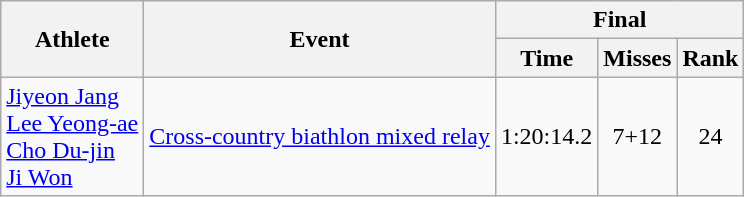<table class="wikitable">
<tr>
<th rowspan="2">Athlete</th>
<th rowspan="2">Event</th>
<th colspan="3">Final</th>
</tr>
<tr>
<th>Time</th>
<th>Misses</th>
<th>Rank</th>
</tr>
<tr>
<td><a href='#'>Jiyeon Jang</a><br><a href='#'>Lee Yeong-ae</a><br><a href='#'>Cho Du-jin</a><br><a href='#'>Ji Won</a></td>
<td><a href='#'>Cross-country biathlon mixed relay</a></td>
<td align="center">1:20:14.2</td>
<td align="center">7+12</td>
<td align="center">24</td>
</tr>
</table>
